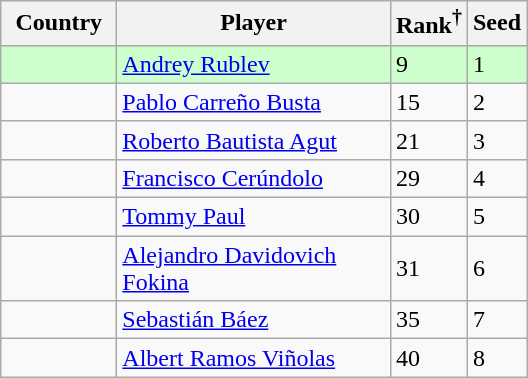<table class="sortable wikitable nowrap">
<tr>
<th width="70">Country</th>
<th width="175">Player</th>
<th>Rank<sup>†</sup></th>
<th>Seed</th>
</tr>
<tr style="background:#cfc;">
<td></td>
<td><a href='#'>Andrey Rublev</a></td>
<td>9</td>
<td>1</td>
</tr>
<tr>
<td></td>
<td><a href='#'>Pablo Carreño Busta</a></td>
<td>15</td>
<td>2</td>
</tr>
<tr>
<td></td>
<td><a href='#'>Roberto Bautista Agut</a></td>
<td>21</td>
<td>3</td>
</tr>
<tr>
<td></td>
<td><a href='#'>Francisco Cerúndolo</a></td>
<td>29</td>
<td>4</td>
</tr>
<tr>
<td></td>
<td><a href='#'>Tommy Paul</a></td>
<td>30</td>
<td>5</td>
</tr>
<tr>
<td></td>
<td><a href='#'>Alejandro Davidovich Fokina</a></td>
<td>31</td>
<td>6</td>
</tr>
<tr>
<td></td>
<td><a href='#'>Sebastián Báez</a></td>
<td>35</td>
<td>7</td>
</tr>
<tr>
<td></td>
<td><a href='#'>Albert Ramos Viñolas</a></td>
<td>40</td>
<td>8</td>
</tr>
</table>
